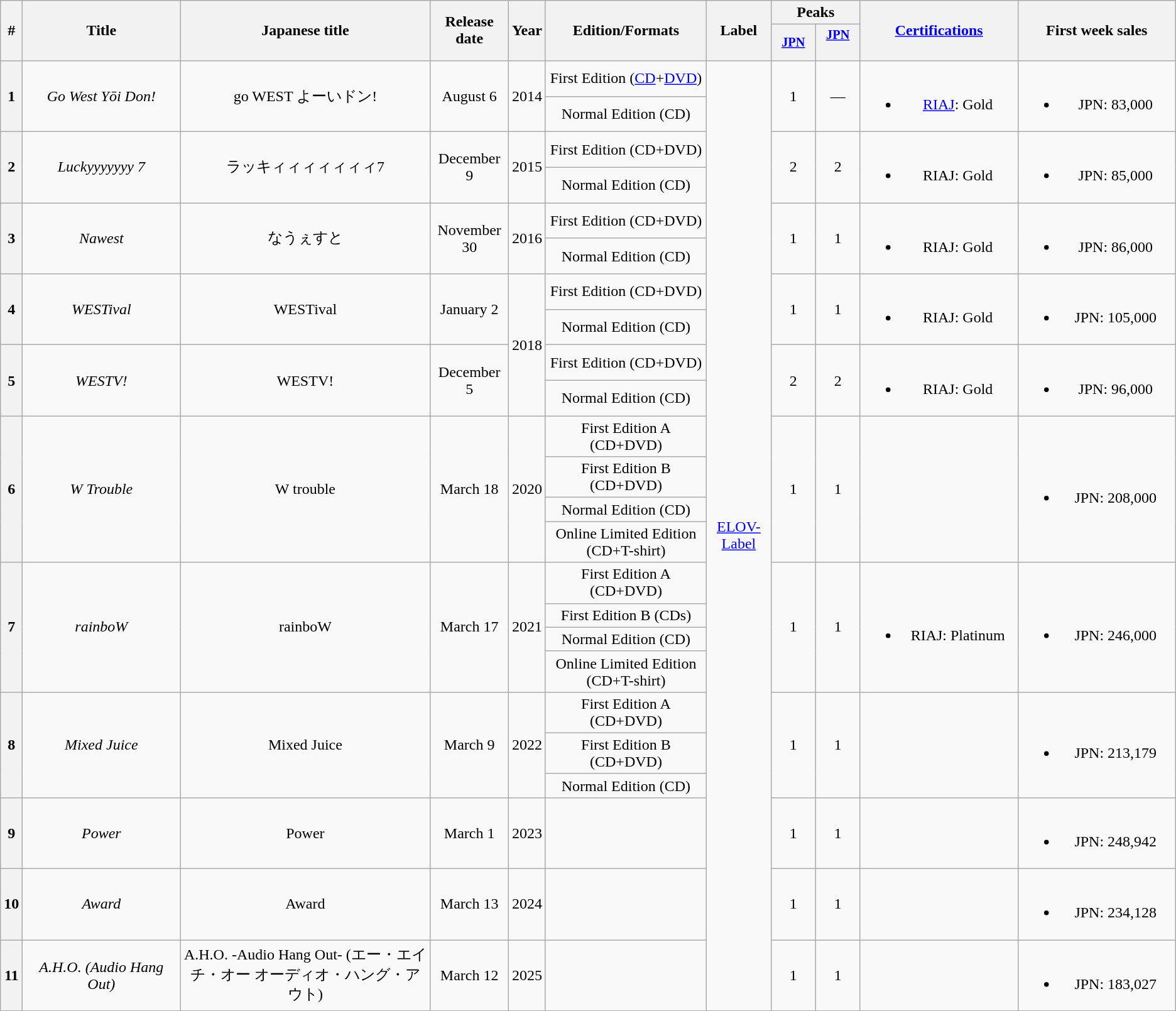<table class="wikitable plainrowheaders" style="text-align:center;">
<tr>
<th rowspan="2">#</th>
<th scope="col" rowspan="2" style="width:10em;">Title</th>
<th rowspan="2">Japanese title</th>
<th rowspan="2">Release date</th>
<th rowspan="2">Year</th>
<th rowspan="2">Edition/Formats</th>
<th rowspan="2">Label</th>
<th scope="col" colspan="2">Peaks</th>
<th scope="col" rowspan="2" style="width:10em;"><a href='#'>Certifications</a></th>
<th scope="col" rowspan="2" style="width:10em;">First week sales</th>
</tr>
<tr>
<th scope="col" style="width:3em;font-size:85%;"><a href='#'>JPN</a><br></th>
<th scope="col" style="width:3em;font-size:85%;"><a href='#'>JPN<br></a><br></th>
</tr>
<tr>
<th rowspan="2">1</th>
<td rowspan="2" scope="row"><em>Go West Yōi Don!</em></td>
<td rowspan="2">go WEST よーいドン!</td>
<td rowspan="2">August 6</td>
<td rowspan="2">2014</td>
<td>First Edition (<a href='#'>CD</a>+<a href='#'>DVD</a>)</td>
<td rowspan="24"><a href='#'>ELOV-Label</a></td>
<td rowspan="2">1</td>
<td rowspan="2">—</td>
<td rowspan="2"><br><ul><li><a href='#'>RIAJ</a>: Gold</li></ul></td>
<td rowspan="2"><br><ul><li>JPN: 83,000</li></ul></td>
</tr>
<tr>
<td>Normal Edition (CD)</td>
</tr>
<tr>
<th rowspan="2">2</th>
<td rowspan="2" scope="row"><em>Luckyyyyyyy 7</em></td>
<td rowspan="2">ラッキィィィィィィィ7</td>
<td rowspan="2">December 9</td>
<td rowspan="2">2015</td>
<td>First Edition (CD+DVD)</td>
<td rowspan="2">2</td>
<td rowspan="2">2</td>
<td rowspan="2"><br><ul><li>RIAJ: Gold</li></ul></td>
<td rowspan="2"><br><ul><li>JPN: 85,000</li></ul></td>
</tr>
<tr>
<td>Normal Edition (CD)</td>
</tr>
<tr>
<th rowspan="2">3</th>
<td rowspan="2" scope="row"><em>Nawest</em></td>
<td rowspan="2">なうぇすと</td>
<td rowspan="2">November 30</td>
<td rowspan="2">2016</td>
<td>First Edition (CD+DVD)</td>
<td rowspan="2">1</td>
<td rowspan="2">1</td>
<td rowspan="2"><br><ul><li>RIAJ: Gold</li></ul></td>
<td rowspan="2"><br><ul><li>JPN: 86,000</li></ul></td>
</tr>
<tr>
<td>Normal Edition (CD)</td>
</tr>
<tr>
<th rowspan="2">4</th>
<td rowspan="2" scope="row"><em>WESTival</em></td>
<td rowspan="2">WESTival</td>
<td rowspan="2">January 2</td>
<td rowspan="4">2018</td>
<td>First Edition (CD+DVD)</td>
<td rowspan="2">1</td>
<td rowspan="2">1</td>
<td rowspan="2"><br><ul><li>RIAJ: Gold</li></ul></td>
<td rowspan="2"><br><ul><li>JPN: 105,000</li></ul></td>
</tr>
<tr>
<td>Normal Edition (CD)</td>
</tr>
<tr>
<th rowspan="2">5</th>
<td rowspan="2" scope="row"><em>WESTV!</em></td>
<td rowspan="2">WESTV!</td>
<td rowspan="2">December 5</td>
<td>First Edition (CD+DVD)</td>
<td rowspan="2">2</td>
<td rowspan="2">2</td>
<td rowspan="2"><br><ul><li>RIAJ: Gold</li></ul></td>
<td rowspan="2"><br><ul><li>JPN: 96,000</li></ul></td>
</tr>
<tr>
<td>Normal Edition (CD)</td>
</tr>
<tr>
<th rowspan="4">6</th>
<td rowspan="4" scope="row"><em>W Trouble</em></td>
<td rowspan="4">W trouble</td>
<td rowspan="4">March 18</td>
<td rowspan="4">2020</td>
<td>First Edition A (CD+DVD)</td>
<td rowspan="4">1</td>
<td rowspan="4">1</td>
<td rowspan="4"></td>
<td rowspan="4"><br><ul><li>JPN: 208,000</li></ul></td>
</tr>
<tr>
<td>First Edition B (CD+DVD)</td>
</tr>
<tr>
<td>Normal Edition (CD)</td>
</tr>
<tr>
<td>Online Limited Edition (CD+T-shirt)</td>
</tr>
<tr>
<th rowspan="4">7</th>
<td rowspan="4" scope="row"><em>rainboW</em></td>
<td rowspan="4">rainboW</td>
<td rowspan="4">March 17</td>
<td rowspan="4">2021</td>
<td>First Edition A (CD+DVD)</td>
<td rowspan="4">1</td>
<td rowspan="4">1</td>
<td rowspan="4"><br><ul><li>RIAJ: Platinum</li></ul></td>
<td rowspan="4"><br><ul><li>JPN: 246,000</li></ul></td>
</tr>
<tr>
<td>First Edition B (CDs)</td>
</tr>
<tr>
<td>Normal Edition (CD)</td>
</tr>
<tr>
<td>Online Limited Edition (CD+T-shirt)</td>
</tr>
<tr>
<th rowspan="3">8</th>
<td rowspan="3" scope="row"><em>Mixed Juice</em></td>
<td rowspan="3">Mixed Juice</td>
<td rowspan="3">March 9</td>
<td rowspan="3">2022</td>
<td>First Edition A (CD+DVD)</td>
<td rowspan="3">1</td>
<td rowspan="3">1</td>
<td rowspan="3"></td>
<td rowspan="3"><br><ul><li>JPN: 213,179</li></ul></td>
</tr>
<tr>
<td>First Edition B (CD+DVD)</td>
</tr>
<tr>
<td>Normal Edition (CD)</td>
</tr>
<tr>
<th>9</th>
<td scope="row"><em>Power</em></td>
<td>Power</td>
<td>March 1</td>
<td>2023</td>
<td></td>
<td>1</td>
<td>1</td>
<td></td>
<td><br><ul><li>JPN: 248,942</li></ul></td>
</tr>
<tr>
<th>10</th>
<td scope="row"><em>Award</em></td>
<td>Award</td>
<td>March 13</td>
<td>2024</td>
<td></td>
<td>1</td>
<td>1</td>
<td></td>
<td><br><ul><li>JPN: 234,128</li></ul></td>
</tr>
<tr>
<th>11</th>
<td scope="row"><em>A.H.O. (Audio Hang Out)</em></td>
<td>A.H.O. -Audio Hang Out- (エー・エイチ・オー オーディオ・ハング・アウト)</td>
<td>March 12</td>
<td>2025</td>
<td></td>
<td>1</td>
<td>1</td>
<td></td>
<td><br><ul><li>JPN: 183,027</li></ul></td>
</tr>
</table>
